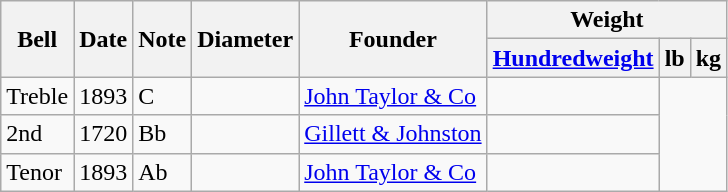<table class="wikitable sortable">
<tr>
<th rowspan=2>Bell</th>
<th rowspan=2>Date</th>
<th rowspan=2>Note</th>
<th rowspan=2>Diameter</th>
<th rowspan=2>Founder</th>
<th colspan=3>Weight</th>
</tr>
<tr>
<th><a href='#'>Hundredweight</a></th>
<th>lb</th>
<th>kg</th>
</tr>
<tr>
<td>Treble</td>
<td>1893</td>
<td>C</td>
<td></td>
<td><a href='#'>John Taylor & Co</a></td>
<td></td>
</tr>
<tr>
<td>2nd</td>
<td>1720</td>
<td>Bb</td>
<td></td>
<td><a href='#'>Gillett & Johnston</a></td>
<td></td>
</tr>
<tr>
<td>Tenor</td>
<td>1893</td>
<td>Ab</td>
<td></td>
<td><a href='#'>John Taylor & Co</a></td>
<td></td>
</tr>
</table>
